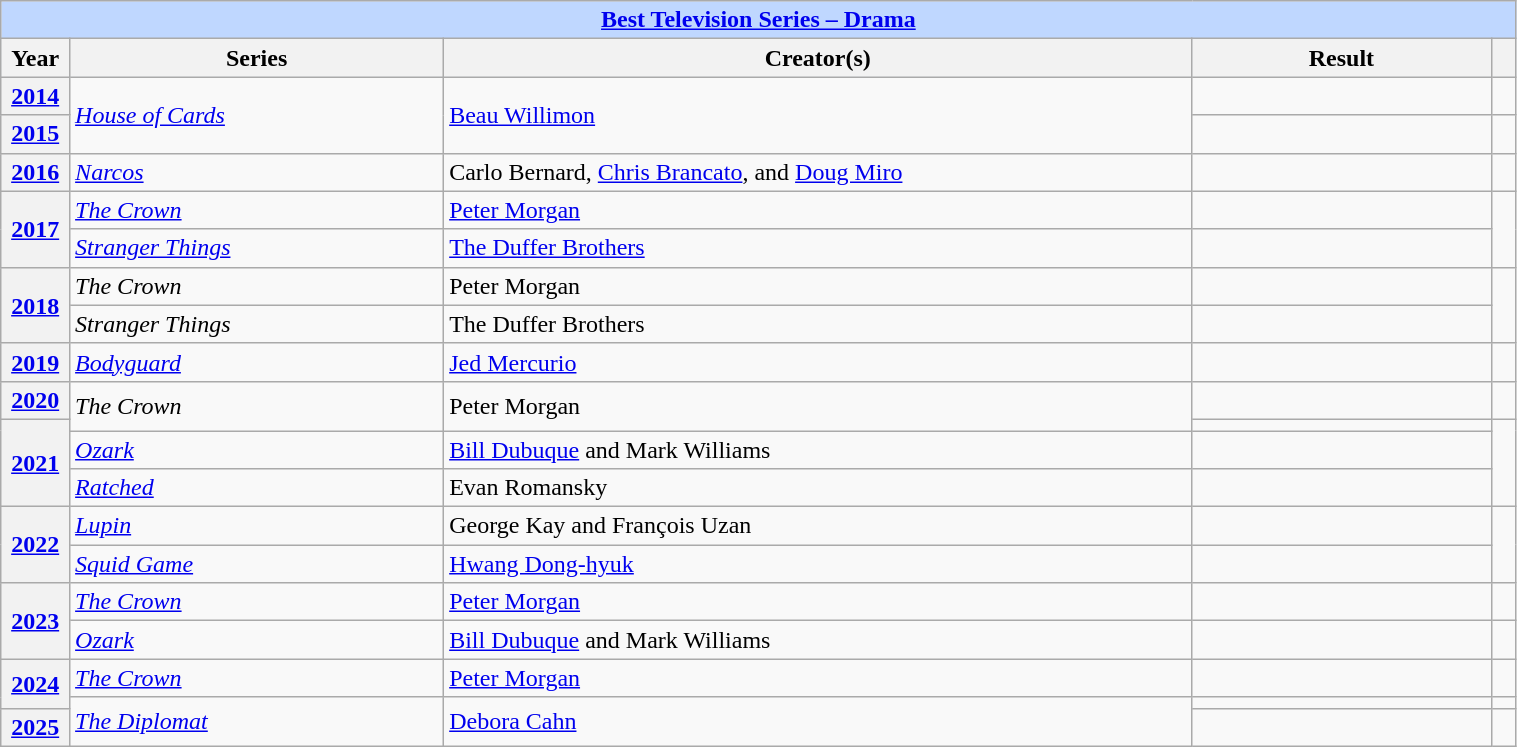<table class="wikitable plainrowheaders" style="width:80%;">
<tr style="background:#bfd7ff;">
<td colspan="6" style="text-align:center;"><strong><a href='#'>Best Television Series – Drama</a></strong></td>
</tr>
<tr style="background:#ebf5ff;">
<th style="width:1%;">Year</th>
<th style="width:15%;">Series</th>
<th style="width:30%;">Creator(s)</th>
<th style="width:12%;">Result</th>
<th style="width:1%;"></th>
</tr>
<tr>
<th scope=row style="text-align:center;"><a href='#'>2014</a></th>
<td rowspan="2"><em><a href='#'>House of Cards</a></em></td>
<td rowspan="2"><a href='#'>Beau Willimon</a></td>
<td></td>
<td style="text-align:center;"></td>
</tr>
<tr>
<th scope=row style="text-align:center;"><a href='#'>2015</a></th>
<td></td>
<td style="text-align:center;"></td>
</tr>
<tr>
<th scope=row style="text-align:center;"><a href='#'>2016</a></th>
<td><em><a href='#'>Narcos</a></em></td>
<td>Carlo Bernard, <a href='#'>Chris Brancato</a>, and <a href='#'>Doug Miro</a></td>
<td></td>
<td style="text-align:center;"></td>
</tr>
<tr>
<th scope=row rowspan="2" style="text-align:center;"><a href='#'>2017</a></th>
<td><em><a href='#'>The Crown</a></em></td>
<td><a href='#'>Peter Morgan</a></td>
<td></td>
<td rowspan="2" style="text-align:center;"></td>
</tr>
<tr>
<td><em><a href='#'>Stranger Things</a></em></td>
<td><a href='#'>The Duffer Brothers</a></td>
<td></td>
</tr>
<tr>
<th scope=row rowspan="2" style="text-align:center;"><a href='#'>2018</a></th>
<td><em>The Crown</em></td>
<td>Peter Morgan</td>
<td></td>
<td rowspan="2" style="text-align:center;"></td>
</tr>
<tr>
<td><em>Stranger Things</em></td>
<td>The Duffer Brothers</td>
<td></td>
</tr>
<tr>
<th scope=row style="text-align:center;"><a href='#'>2019</a></th>
<td><em><a href='#'>Bodyguard</a></em></td>
<td><a href='#'>Jed Mercurio</a></td>
<td></td>
<td style="text-align:center;"></td>
</tr>
<tr>
<th scope=row style="text-align:center;"><a href='#'>2020</a></th>
<td rowspan="2"><em>The Crown</em></td>
<td rowspan="2">Peter Morgan</td>
<td></td>
<td style="text-align:center;"></td>
</tr>
<tr>
<th scope="row" rowspan="3" style="text-align:center;"><a href='#'>2021</a></th>
<td></td>
<td rowspan="3" style="text-align:center;"></td>
</tr>
<tr>
<td><em><a href='#'>Ozark</a></em></td>
<td><a href='#'>Bill Dubuque</a> and Mark Williams</td>
<td></td>
</tr>
<tr>
<td><em><a href='#'>Ratched</a></em></td>
<td>Evan Romansky</td>
<td></td>
</tr>
<tr>
<th scope=row rowspan="2" style="text-align:center;"><a href='#'>2022</a></th>
<td><em><a href='#'>Lupin</a></em></td>
<td>George Kay and François Uzan</td>
<td></td>
<td rowspan="2" style="text-align:center;"></td>
</tr>
<tr>
<td><em><a href='#'>Squid Game</a></em></td>
<td><a href='#'>Hwang Dong-hyuk</a></td>
<td></td>
</tr>
<tr>
<th scope=row rowspan="2" style="text-align:center;"><a href='#'>2023</a></th>
<td><em><a href='#'>The Crown</a></em></td>
<td><a href='#'>Peter Morgan</a></td>
<td></td>
<td></td>
</tr>
<tr>
<td><em><a href='#'>Ozark</a></em></td>
<td><a href='#'>Bill Dubuque</a> and Mark Williams</td>
<td></td>
<td></td>
</tr>
<tr>
<th scope=row rowspan="2" style="text-align:center;"><a href='#'>2024</a></th>
<td><em><a href='#'>The Crown</a></em></td>
<td><a href='#'>Peter Morgan</a></td>
<td></td>
<td></td>
</tr>
<tr>
<td rowspan=2><em><a href='#'>The Diplomat</a></em></td>
<td rowspan=2><a href='#'>Debora Cahn</a></td>
<td></td>
<td></td>
</tr>
<tr>
<th scope=row style="text-align:center;"><a href='#'>2025</a></th>
<td></td>
<td></td>
</tr>
</table>
